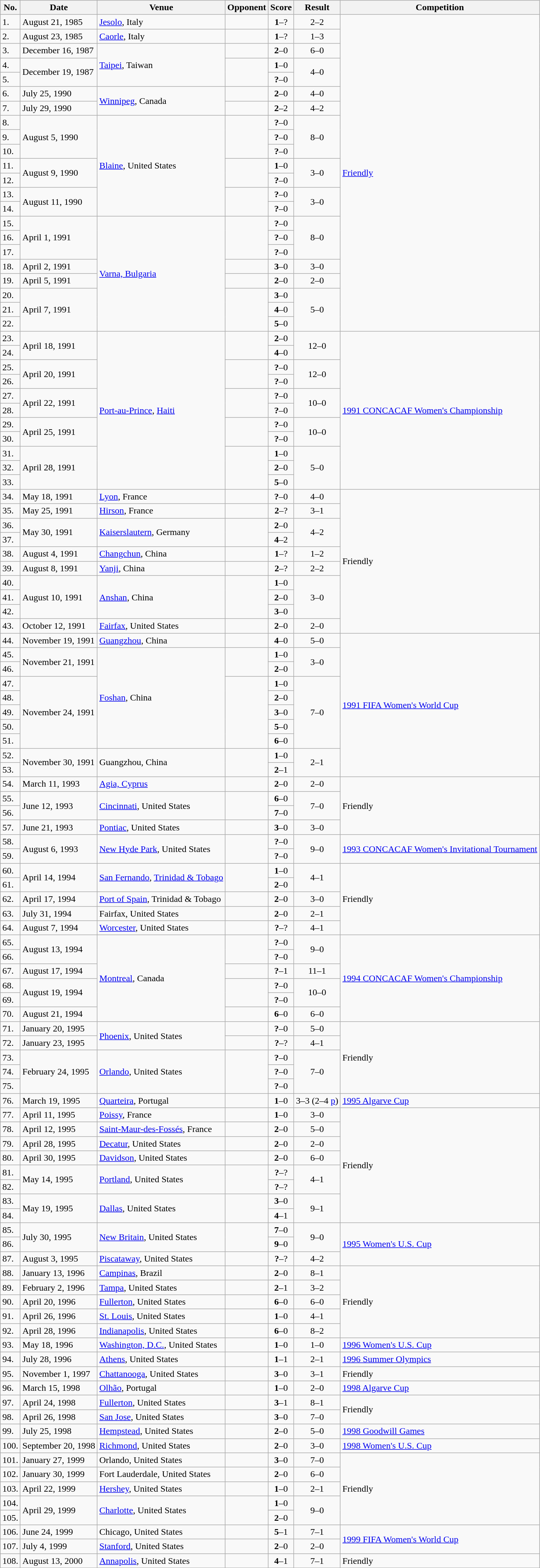<table class="wikitable">
<tr>
<th>No.</th>
<th>Date</th>
<th>Venue</th>
<th>Opponent</th>
<th>Score</th>
<th>Result</th>
<th>Competition</th>
</tr>
<tr>
<td>1.</td>
<td>August 21, 1985</td>
<td><a href='#'>Jesolo</a>, Italy</td>
<td></td>
<td align=center><strong>1</strong>–?</td>
<td align=center>2–2</td>
<td rowspan=22><a href='#'>Friendly</a></td>
</tr>
<tr>
<td>2.</td>
<td>August 23, 1985</td>
<td><a href='#'>Caorle</a>, Italy</td>
<td></td>
<td align=center><strong>1</strong>–?</td>
<td align=center>1–3</td>
</tr>
<tr>
<td>3.</td>
<td>December 16, 1987</td>
<td rowspan=3><a href='#'>Taipei</a>, Taiwan</td>
<td></td>
<td align=center><strong>2</strong>–0</td>
<td align=center>6–0</td>
</tr>
<tr>
<td>4.</td>
<td rowspan=2>December 19, 1987</td>
<td rowspan=2></td>
<td align=center><strong>1</strong>–0</td>
<td rowspan=2 align=center>4–0</td>
</tr>
<tr>
<td>5.</td>
<td align=center><strong>?</strong>–0</td>
</tr>
<tr>
<td>6.</td>
<td>July 25, 1990</td>
<td rowspan=2><a href='#'>Winnipeg</a>, Canada</td>
<td></td>
<td align=center><strong>2</strong>–0</td>
<td align=center>4–0</td>
</tr>
<tr>
<td>7.</td>
<td>July 29, 1990</td>
<td></td>
<td align=center><strong>2</strong>–2</td>
<td align=center>4–2</td>
</tr>
<tr>
<td>8.</td>
<td rowspan=3>August 5, 1990</td>
<td rowspan=7><a href='#'>Blaine</a>, United States</td>
<td rowspan=3></td>
<td align=center><strong>?</strong>–0</td>
<td rowspan=3 align=center>8–0</td>
</tr>
<tr>
<td>9.</td>
<td align=center><strong>?</strong>–0</td>
</tr>
<tr>
<td>10.</td>
<td align=center><strong>?</strong>–0</td>
</tr>
<tr>
<td>11.</td>
<td rowspan=2>August 9, 1990</td>
<td rowspan=2></td>
<td align=center><strong>1</strong>–0</td>
<td rowspan=2 align=center>3–0</td>
</tr>
<tr>
<td>12.</td>
<td align=center><strong>?</strong>–0</td>
</tr>
<tr>
<td>13.</td>
<td rowspan=2>August 11, 1990</td>
<td rowspan=2></td>
<td align=center><strong>?</strong>–0</td>
<td rowspan=2 align=center>3–0</td>
</tr>
<tr>
<td>14.</td>
<td align=center><strong>?</strong>–0</td>
</tr>
<tr>
<td>15.</td>
<td rowspan=3>April 1, 1991</td>
<td rowspan=8><a href='#'>Varna, Bulgaria</a></td>
<td rowspan=3></td>
<td align=center><strong>?</strong>–0</td>
<td rowspan=3 align=center>8–0</td>
</tr>
<tr>
<td>16.</td>
<td align=center><strong>?</strong>–0</td>
</tr>
<tr>
<td>17.</td>
<td align=center><strong>?</strong>–0</td>
</tr>
<tr>
<td>18.</td>
<td>April 2, 1991</td>
<td></td>
<td align=center><strong>3</strong>–0</td>
<td align=center>3–0</td>
</tr>
<tr>
<td>19.</td>
<td>April 5, 1991</td>
<td></td>
<td align=center><strong>2</strong>–0</td>
<td align=center>2–0</td>
</tr>
<tr>
<td>20.</td>
<td rowspan=3>April 7, 1991</td>
<td rowspan=3></td>
<td align=center><strong>3</strong>–0</td>
<td rowspan=3 align=center>5–0</td>
</tr>
<tr>
<td>21.</td>
<td align=center><strong>4</strong>–0</td>
</tr>
<tr>
<td>22.</td>
<td align=center><strong>5</strong>–0</td>
</tr>
<tr>
<td>23.</td>
<td rowspan=2>April 18, 1991</td>
<td rowspan=11><a href='#'>Port-au-Prince</a>, <a href='#'>Haiti</a></td>
<td rowspan=2></td>
<td align=center><strong>2</strong>–0</td>
<td rowspan=2 align=center>12–0</td>
<td rowspan=11><a href='#'>1991 CONCACAF Women's Championship</a></td>
</tr>
<tr>
<td>24.</td>
<td align=center><strong>4</strong>–0</td>
</tr>
<tr>
<td>25.</td>
<td rowspan=2>April 20, 1991</td>
<td rowspan=2></td>
<td align=center><strong>?</strong>–0</td>
<td rowspan=2 align=center>12–0</td>
</tr>
<tr>
<td>26.</td>
<td align=center><strong>?</strong>–0</td>
</tr>
<tr>
<td>27.</td>
<td rowspan=2>April 22, 1991</td>
<td rowspan=2></td>
<td align=center><strong>?</strong>–0</td>
<td rowspan=2 align=center>10–0</td>
</tr>
<tr>
<td>28.</td>
<td align=center><strong>?</strong>–0</td>
</tr>
<tr>
<td>29.</td>
<td rowspan=2>April 25, 1991</td>
<td rowspan=2></td>
<td align=center><strong>?</strong>–0</td>
<td rowspan=2 align=center>10–0</td>
</tr>
<tr>
<td>30.</td>
<td align=center><strong>?</strong>–0</td>
</tr>
<tr>
<td>31.</td>
<td rowspan=3>April 28, 1991</td>
<td rowspan=3></td>
<td align=center><strong>1</strong>–0</td>
<td rowspan=3 align=center>5–0</td>
</tr>
<tr>
<td>32.</td>
<td align=center><strong>2</strong>–0</td>
</tr>
<tr>
<td>33.</td>
<td align=center><strong>5</strong>–0</td>
</tr>
<tr>
<td>34.</td>
<td>May 18, 1991</td>
<td><a href='#'>Lyon</a>, France</td>
<td></td>
<td align=center><strong>?</strong>–0</td>
<td align=center>4–0</td>
<td rowspan=10>Friendly</td>
</tr>
<tr>
<td>35.</td>
<td>May 25, 1991</td>
<td><a href='#'>Hirson</a>, France</td>
<td></td>
<td align=center><strong>2</strong>–?</td>
<td align=center>3–1</td>
</tr>
<tr>
<td>36.</td>
<td rowspan=2>May 30, 1991</td>
<td rowspan=2><a href='#'>Kaiserslautern</a>, Germany</td>
<td rowspan=2></td>
<td align=center><strong>2</strong>–0</td>
<td rowspan=2 align=center>4–2</td>
</tr>
<tr>
<td>37.</td>
<td align=center><strong>4</strong>–2</td>
</tr>
<tr>
<td>38.</td>
<td>August 4, 1991</td>
<td><a href='#'>Changchun</a>, China</td>
<td></td>
<td align=center><strong>1</strong>–?</td>
<td align=center>1–2</td>
</tr>
<tr>
<td>39.</td>
<td>August 8, 1991</td>
<td><a href='#'>Yanji</a>, China</td>
<td></td>
<td align=center><strong>2</strong>–?</td>
<td align=center>2–2</td>
</tr>
<tr>
<td>40.</td>
<td rowspan=3>August 10, 1991</td>
<td rowspan=3><a href='#'>Anshan</a>, China</td>
<td rowspan=3></td>
<td align=center><strong>1</strong>–0</td>
<td rowspan=3 align=center>3–0</td>
</tr>
<tr>
<td>41.</td>
<td align=center><strong>2</strong>–0</td>
</tr>
<tr>
<td>42.</td>
<td align=center><strong>3</strong>–0</td>
</tr>
<tr>
<td>43.</td>
<td>October 12, 1991</td>
<td><a href='#'>Fairfax</a>, United States</td>
<td></td>
<td align=center><strong>2</strong>–0</td>
<td align=center>2–0</td>
</tr>
<tr>
<td>44.</td>
<td>November 19, 1991</td>
<td><a href='#'>Guangzhou</a>, China</td>
<td></td>
<td align=center><strong>4</strong>–0</td>
<td align=center>5–0</td>
<td rowspan=10><a href='#'>1991 FIFA Women's World Cup</a></td>
</tr>
<tr>
<td>45.</td>
<td rowspan=2>November 21, 1991</td>
<td rowspan=7><a href='#'>Foshan</a>, China</td>
<td rowspan=2></td>
<td align=center><strong>1</strong>–0</td>
<td rowspan=2 align=center>3–0</td>
</tr>
<tr>
<td>46.</td>
<td align=center><strong>2</strong>–0</td>
</tr>
<tr>
<td>47.</td>
<td rowspan=5>November 24, 1991</td>
<td rowspan=5></td>
<td align=center><strong>1</strong>–0</td>
<td rowspan=5 align=center>7–0</td>
</tr>
<tr>
<td>48.</td>
<td align=center><strong>2</strong>–0</td>
</tr>
<tr>
<td>49.</td>
<td align=center><strong>3</strong>–0</td>
</tr>
<tr>
<td>50.</td>
<td align=center><strong>5</strong>–0</td>
</tr>
<tr>
<td>51.</td>
<td align=center><strong>6</strong>–0</td>
</tr>
<tr>
<td>52.</td>
<td rowspan=2>November 30, 1991</td>
<td rowspan=2>Guangzhou, China</td>
<td rowspan=2></td>
<td align=center><strong>1</strong>–0</td>
<td rowspan=2 align=center>2–1</td>
</tr>
<tr>
<td>53.</td>
<td align=center><strong>2</strong>–1</td>
</tr>
<tr>
<td>54.</td>
<td>March 11, 1993</td>
<td><a href='#'>Agia, Cyprus</a></td>
<td></td>
<td align=center><strong>2</strong>–0</td>
<td align=center>2–0</td>
<td rowspan=4>Friendly</td>
</tr>
<tr>
<td>55.</td>
<td rowspan=2>June 12, 1993</td>
<td rowspan=2><a href='#'>Cincinnati</a>, United States</td>
<td rowspan=2></td>
<td align=center><strong>6</strong>–0</td>
<td rowspan=2 align=center>7–0</td>
</tr>
<tr>
<td>56.</td>
<td align=center><strong>7</strong>–0</td>
</tr>
<tr>
<td>57.</td>
<td>June 21, 1993</td>
<td><a href='#'>Pontiac</a>, United States</td>
<td></td>
<td align=center><strong>3</strong>–0</td>
<td align=center>3–0</td>
</tr>
<tr>
<td>58.</td>
<td rowspan=2>August 6, 1993</td>
<td rowspan=2><a href='#'>New Hyde Park</a>, United States</td>
<td rowspan=2></td>
<td align=center><strong>?</strong>–0</td>
<td rowspan=2 align=center>9–0</td>
<td rowspan=2><a href='#'>1993 CONCACAF Women's Invitational Tournament</a></td>
</tr>
<tr>
<td>59.</td>
<td align=center><strong>?</strong>–0</td>
</tr>
<tr>
<td>60.</td>
<td rowspan=2>April 14, 1994</td>
<td rowspan=2><a href='#'>San Fernando</a>, <a href='#'>Trinidad & Tobago</a></td>
<td rowspan=2></td>
<td align=center><strong>1</strong>–0</td>
<td rowspan=2 align=center>4–1</td>
<td rowspan=5>Friendly</td>
</tr>
<tr>
<td>61.</td>
<td align=center><strong>2</strong>–0</td>
</tr>
<tr>
<td>62.</td>
<td>April 17, 1994</td>
<td><a href='#'>Port of Spain</a>, Trinidad & Tobago</td>
<td></td>
<td align=center><strong>2</strong>–0</td>
<td align=center>3–0</td>
</tr>
<tr>
<td>63.</td>
<td>July 31, 1994</td>
<td>Fairfax, United States</td>
<td></td>
<td align=center><strong>2</strong>–0</td>
<td align=center>2–1</td>
</tr>
<tr>
<td>64.</td>
<td>August 7, 1994</td>
<td><a href='#'>Worcester</a>, United States</td>
<td></td>
<td align=center><strong>?</strong>–?</td>
<td align=center>4–1</td>
</tr>
<tr>
<td>65.</td>
<td rowspan=2>August 13, 1994</td>
<td rowspan=6><a href='#'>Montreal</a>, Canada</td>
<td rowspan=2></td>
<td align=center><strong>?</strong>–0</td>
<td rowspan=2 align=center>9–0</td>
<td rowspan=6><a href='#'>1994 CONCACAF Women's Championship</a></td>
</tr>
<tr>
<td>66.</td>
<td align=center><strong>?</strong>–0</td>
</tr>
<tr>
<td>67.</td>
<td>August 17, 1994</td>
<td></td>
<td align=center><strong>?</strong>–1</td>
<td align=center>11–1</td>
</tr>
<tr>
<td>68.</td>
<td rowspan=2>August 19, 1994</td>
<td rowspan=2></td>
<td align=center><strong>?</strong>–0</td>
<td rowspan=2 align=center>10–0</td>
</tr>
<tr>
<td>69.</td>
<td align=center><strong>?</strong>–0</td>
</tr>
<tr>
<td>70.</td>
<td>August 21, 1994</td>
<td></td>
<td align=center><strong>6</strong>–0</td>
<td align=center>6–0</td>
</tr>
<tr>
<td>71.</td>
<td>January 20, 1995</td>
<td rowspan=2><a href='#'>Phoenix</a>, United States</td>
<td></td>
<td align=center><strong>?</strong>–0</td>
<td align=center>5–0</td>
<td rowspan=5>Friendly</td>
</tr>
<tr>
<td>72.</td>
<td>January 23, 1995</td>
<td></td>
<td align=center><strong>?</strong>–?</td>
<td align=center>4–1</td>
</tr>
<tr>
<td>73.</td>
<td rowspan=3>February 24, 1995</td>
<td rowspan=3><a href='#'>Orlando</a>, United States</td>
<td rowspan=3></td>
<td align=center><strong>?</strong>–0</td>
<td rowspan=3 align=center>7–0</td>
</tr>
<tr>
<td>74.</td>
<td align=center><strong>?</strong>–0</td>
</tr>
<tr>
<td>75.</td>
<td align=center><strong>?</strong>–0</td>
</tr>
<tr>
<td>76.</td>
<td>March 19, 1995</td>
<td><a href='#'>Quarteira</a>, Portugal</td>
<td></td>
<td align=center><strong>1</strong>–0</td>
<td align=center>3–3  (2–4 <a href='#'>p</a>)</td>
<td><a href='#'>1995 Algarve Cup</a></td>
</tr>
<tr>
<td>77.</td>
<td>April 11, 1995</td>
<td><a href='#'>Poissy</a>, France</td>
<td></td>
<td align=center><strong>1</strong>–0</td>
<td align=center>3–0</td>
<td rowspan=8>Friendly</td>
</tr>
<tr>
<td>78.</td>
<td>April 12, 1995</td>
<td><a href='#'>Saint-Maur-des-Fossés</a>, France</td>
<td></td>
<td align=center><strong>2</strong>–0</td>
<td align=center>5–0</td>
</tr>
<tr>
<td>79.</td>
<td>April 28, 1995</td>
<td><a href='#'>Decatur</a>, United States</td>
<td></td>
<td align=center><strong>2</strong>–0</td>
<td align=center>2–0</td>
</tr>
<tr>
<td>80.</td>
<td>April 30, 1995</td>
<td><a href='#'>Davidson</a>, United States</td>
<td></td>
<td align=center><strong>2</strong>–0</td>
<td align=center>6–0</td>
</tr>
<tr>
<td>81.</td>
<td rowspan=2>May 14, 1995</td>
<td rowspan=2><a href='#'>Portland</a>, United States</td>
<td rowspan=2></td>
<td align=center><strong>?</strong>–?</td>
<td rowspan=2 align=center>4–1</td>
</tr>
<tr>
<td>82.</td>
<td align=center><strong>?</strong>–?</td>
</tr>
<tr>
<td>83.</td>
<td rowspan=2>May 19, 1995</td>
<td rowspan=2><a href='#'>Dallas</a>, United States</td>
<td rowspan=2></td>
<td align=center><strong>3</strong>–0</td>
<td rowspan=2 align=center>9–1</td>
</tr>
<tr>
<td>84.</td>
<td align=center><strong>4</strong>–1</td>
</tr>
<tr>
<td>85.</td>
<td rowspan=2>July 30, 1995</td>
<td rowspan=2><a href='#'>New Britain</a>, United States</td>
<td rowspan=2></td>
<td align=center><strong>7</strong>–0</td>
<td rowspan=2 align=center>9–0</td>
<td rowspan=3><a href='#'>1995 Women's U.S. Cup</a></td>
</tr>
<tr>
<td>86.</td>
<td align=center><strong>9</strong>–0</td>
</tr>
<tr>
<td>87.</td>
<td>August 3, 1995</td>
<td><a href='#'>Piscataway</a>, United States</td>
<td></td>
<td align=center><strong>?</strong>–?</td>
<td align=center>4–2</td>
</tr>
<tr>
<td>88.</td>
<td>January 13, 1996</td>
<td><a href='#'>Campinas</a>, Brazil</td>
<td></td>
<td align=center><strong>2</strong>–0</td>
<td align=center>8–1</td>
<td rowspan=5>Friendly</td>
</tr>
<tr>
<td>89.</td>
<td>February 2, 1996</td>
<td><a href='#'>Tampa</a>, United States</td>
<td></td>
<td align=center><strong>2</strong>–1</td>
<td align=center>3–2</td>
</tr>
<tr>
<td>90.</td>
<td>April 20, 1996</td>
<td><a href='#'>Fullerton</a>, United States</td>
<td></td>
<td align=center><strong>6</strong>–0</td>
<td align=center>6–0</td>
</tr>
<tr>
<td>91.</td>
<td>April 26, 1996</td>
<td><a href='#'>St. Louis</a>, United States</td>
<td></td>
<td align=center><strong>1</strong>–0</td>
<td align=center>4–1</td>
</tr>
<tr>
<td>92.</td>
<td>April 28, 1996</td>
<td><a href='#'>Indianapolis</a>, United States</td>
<td></td>
<td align=center><strong>6</strong>–0</td>
<td align=center>8–2</td>
</tr>
<tr>
<td>93.</td>
<td>May 18, 1996</td>
<td><a href='#'>Washington, D.C.</a>, United States</td>
<td></td>
<td align=center><strong>1</strong>–0</td>
<td align=center>1–0</td>
<td><a href='#'>1996 Women's U.S. Cup</a></td>
</tr>
<tr>
<td>94.</td>
<td>July 28, 1996</td>
<td><a href='#'>Athens</a>, United States</td>
<td></td>
<td align=center><strong>1</strong>–1</td>
<td align=center>2–1 </td>
<td><a href='#'>1996 Summer Olympics</a></td>
</tr>
<tr>
<td>95.</td>
<td>November 1, 1997</td>
<td><a href='#'>Chattanooga</a>, United States</td>
<td></td>
<td align=center><strong>3</strong>–0</td>
<td align=center>3–1</td>
<td>Friendly</td>
</tr>
<tr>
<td>96.</td>
<td>March 15, 1998</td>
<td><a href='#'>Olhão</a>, Portugal</td>
<td></td>
<td align=center><strong>1</strong>–0</td>
<td align=center>2–0</td>
<td><a href='#'>1998 Algarve Cup</a></td>
</tr>
<tr>
<td>97.</td>
<td>April 24, 1998</td>
<td><a href='#'>Fullerton</a>, United States</td>
<td></td>
<td align=center><strong>3</strong>–1</td>
<td align=center>8–1</td>
<td rowspan=2>Friendly</td>
</tr>
<tr>
<td>98.</td>
<td>April 26, 1998</td>
<td><a href='#'>San Jose</a>, United States</td>
<td></td>
<td align=center><strong>3</strong>–0</td>
<td align=center>7–0</td>
</tr>
<tr>
<td>99.</td>
<td>July 25, 1998</td>
<td><a href='#'>Hempstead</a>, United States</td>
<td></td>
<td align=center><strong>2</strong>–0</td>
<td align=center>5–0</td>
<td><a href='#'>1998 Goodwill Games</a></td>
</tr>
<tr>
<td>100.</td>
<td>September 20, 1998</td>
<td><a href='#'>Richmond</a>, United States</td>
<td></td>
<td align=center><strong>2</strong>–0</td>
<td align=center>3–0</td>
<td><a href='#'>1998 Women's U.S. Cup</a></td>
</tr>
<tr>
<td>101.</td>
<td>January 27, 1999</td>
<td>Orlando, United States</td>
<td></td>
<td align=center><strong>3</strong>–0</td>
<td align=center>7–0</td>
<td rowspan=5>Friendly</td>
</tr>
<tr>
<td>102.</td>
<td>January 30, 1999</td>
<td>Fort Lauderdale, United States</td>
<td></td>
<td align=center><strong>2</strong>–0</td>
<td align=center>6–0</td>
</tr>
<tr>
<td>103.</td>
<td>April 22, 1999</td>
<td><a href='#'>Hershey</a>, United States</td>
<td></td>
<td align=center><strong>1</strong>–0</td>
<td align=center>2–1</td>
</tr>
<tr>
<td>104.</td>
<td rowspan=2>April 29, 1999</td>
<td rowspan=2><a href='#'>Charlotte</a>, United States</td>
<td rowspan=2></td>
<td align=center><strong>1</strong>–0</td>
<td rowspan=2 align=center>9–0</td>
</tr>
<tr>
<td>105.</td>
<td align=center><strong>2</strong>–0</td>
</tr>
<tr>
<td>106.</td>
<td>June 24, 1999</td>
<td>Chicago, United States</td>
<td></td>
<td align=center><strong>5</strong>–1</td>
<td align=center>7–1</td>
<td rowspan=2><a href='#'>1999 FIFA Women's World Cup</a></td>
</tr>
<tr>
<td>107.</td>
<td>July 4, 1999</td>
<td><a href='#'>Stanford</a>, United States</td>
<td></td>
<td align=center><strong>2</strong>–0</td>
<td align=center>2–0</td>
</tr>
<tr>
<td>108.</td>
<td>August 13, 2000</td>
<td><a href='#'>Annapolis</a>, United States</td>
<td></td>
<td align=center><strong>4</strong>–1</td>
<td align=center>7–1</td>
<td>Friendly</td>
</tr>
<tr>
</tr>
</table>
